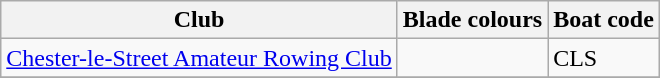<table class="wikitable">
<tr style="text-align:left;">
<th>Club</th>
<th>Blade colours</th>
<th>Boat code</th>
</tr>
<tr>
<td><a href='#'>Chester-le-Street Amateur Rowing Club</a></td>
<td></td>
<td>CLS</td>
</tr>
<tr>
</tr>
</table>
